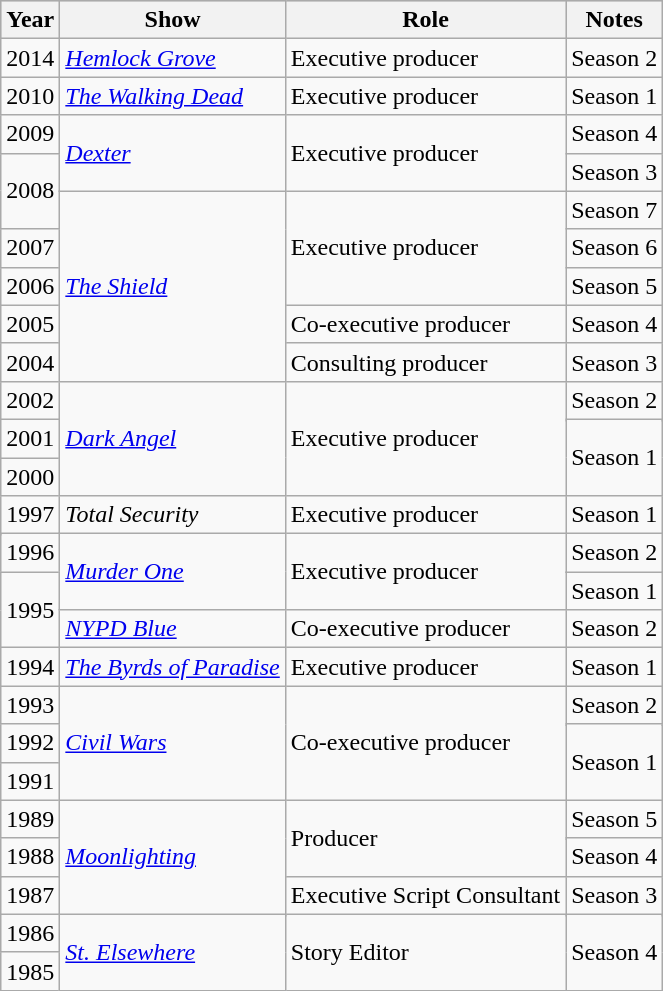<table class="wikitable">
<tr style="background:#ccc; text-align:center;">
<th>Year</th>
<th>Show</th>
<th>Role</th>
<th>Notes</th>
</tr>
<tr>
<td>2014</td>
<td><em><a href='#'>Hemlock Grove</a></em></td>
<td>Executive producer</td>
<td>Season 2</td>
</tr>
<tr>
<td>2010</td>
<td><em><a href='#'>The Walking Dead</a></em></td>
<td>Executive producer</td>
<td>Season 1</td>
</tr>
<tr>
<td>2009</td>
<td rowspan=2><em><a href='#'>Dexter</a></em></td>
<td rowspan=2>Executive producer</td>
<td>Season 4</td>
</tr>
<tr>
<td rowspan=2>2008</td>
<td>Season 3</td>
</tr>
<tr>
<td rowspan=5><em><a href='#'>The Shield</a></em></td>
<td rowspan=3>Executive producer</td>
<td>Season 7</td>
</tr>
<tr>
<td>2007</td>
<td>Season 6</td>
</tr>
<tr>
<td>2006</td>
<td>Season 5</td>
</tr>
<tr>
<td>2005</td>
<td>Co-executive producer</td>
<td>Season 4</td>
</tr>
<tr>
<td>2004</td>
<td>Consulting producer</td>
<td>Season 3</td>
</tr>
<tr>
<td>2002</td>
<td rowspan=4><em><a href='#'>Dark Angel</a></em></td>
<td rowspan=4>Executive producer</td>
<td rowspan=2>Season 2</td>
</tr>
<tr>
<td rowspan=2>2001</td>
</tr>
<tr>
<td rowspan=2>Season 1</td>
</tr>
<tr>
<td>2000</td>
</tr>
<tr>
<td rowspan=2>1997</td>
<td><em>Total Security</em></td>
<td>Executive producer</td>
<td>Season 1</td>
</tr>
<tr>
<td rowspan=4><em><a href='#'>Murder One</a></em></td>
<td rowspan=4>Executive producer</td>
<td rowspan=2>Season 2</td>
</tr>
<tr>
<td rowspan=2>1996</td>
</tr>
<tr>
<td rowspan=2>Season 1</td>
</tr>
<tr>
<td rowspan=2>1995</td>
</tr>
<tr>
<td><em><a href='#'>NYPD Blue</a></em></td>
<td>Co-executive producer</td>
<td>Season 2</td>
</tr>
<tr>
<td>1994</td>
<td><em><a href='#'>The Byrds of Paradise</a></em></td>
<td>Executive producer</td>
<td>Season 1</td>
</tr>
<tr>
<td>1993</td>
<td rowspan=4><em><a href='#'>Civil Wars</a></em></td>
<td rowspan=4>Co-executive producer</td>
<td rowspan=2>Season 2</td>
</tr>
<tr>
<td rowspan=2>1992</td>
</tr>
<tr>
<td rowspan=2>Season 1</td>
</tr>
<tr>
<td>1991</td>
</tr>
<tr>
<td>1989</td>
<td rowspan=6><em><a href='#'>Moonlighting</a></em></td>
<td rowspan=4>Producer</td>
<td rowspan=2>Season 5</td>
</tr>
<tr>
<td rowspan=2>1988</td>
</tr>
<tr>
<td rowspan=2>Season 4</td>
</tr>
<tr>
<td rowspan=2>1987</td>
</tr>
<tr>
<td rowspan=2>Executive Script Consultant</td>
<td rowspan=2>Season 3</td>
</tr>
<tr>
<td rowspan=2>1986</td>
</tr>
<tr>
<td rowspan=2><em><a href='#'>St. Elsewhere</a></em></td>
<td rowspan=2>Story Editor</td>
<td rowspan=2>Season 4</td>
</tr>
<tr>
<td>1985</td>
</tr>
</table>
